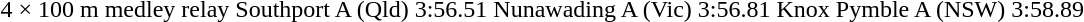<table>
<tr valign="top">
<td>4 × 100 m medley relay</td>
<td>Southport A (Qld)</td>
<td>3:56.51</td>
<td>Nunawading A (Vic)</td>
<td>3:56.81</td>
<td>Knox Pymble A (NSW)</td>
<td>3:58.89</td>
</tr>
</table>
